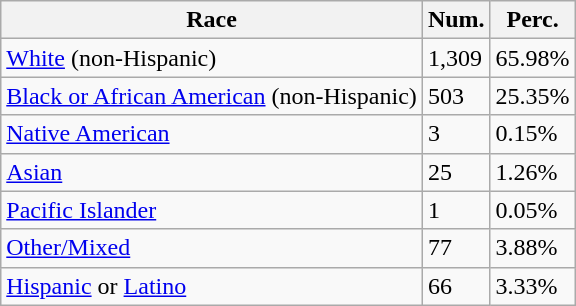<table class="wikitable">
<tr>
<th>Race</th>
<th>Num.</th>
<th>Perc.</th>
</tr>
<tr>
<td><a href='#'>White</a> (non-Hispanic)</td>
<td>1,309</td>
<td>65.98%</td>
</tr>
<tr>
<td><a href='#'>Black or African American</a> (non-Hispanic)</td>
<td>503</td>
<td>25.35%</td>
</tr>
<tr>
<td><a href='#'>Native American</a></td>
<td>3</td>
<td>0.15%</td>
</tr>
<tr>
<td><a href='#'>Asian</a></td>
<td>25</td>
<td>1.26%</td>
</tr>
<tr>
<td><a href='#'>Pacific Islander</a></td>
<td>1</td>
<td>0.05%</td>
</tr>
<tr>
<td><a href='#'>Other/Mixed</a></td>
<td>77</td>
<td>3.88%</td>
</tr>
<tr>
<td><a href='#'>Hispanic</a> or <a href='#'>Latino</a></td>
<td>66</td>
<td>3.33%</td>
</tr>
</table>
